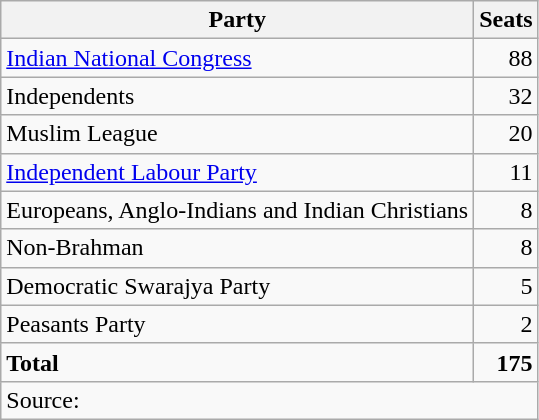<table class=wikitable style=text-align:right>
<tr>
<th>Party</th>
<th>Seats</th>
</tr>
<tr>
<td align=left><a href='#'>Indian National Congress</a></td>
<td>88</td>
</tr>
<tr>
<td align=left>Independents</td>
<td>32</td>
</tr>
<tr>
<td align=left>Muslim League</td>
<td>20</td>
</tr>
<tr>
<td align=left><a href='#'>Independent Labour Party</a></td>
<td>11</td>
</tr>
<tr>
<td align=left>Europeans, Anglo-Indians and Indian Christians</td>
<td>8</td>
</tr>
<tr>
<td align=left>Non-Brahman</td>
<td>8</td>
</tr>
<tr>
<td align=left>Democratic Swarajya Party</td>
<td>5</td>
</tr>
<tr>
<td align=left>Peasants Party</td>
<td>2</td>
</tr>
<tr>
<td align=left><strong>Total</strong></td>
<td><strong>175</strong></td>
</tr>
<tr>
<td align=left colspan=4>Source: </td>
</tr>
</table>
